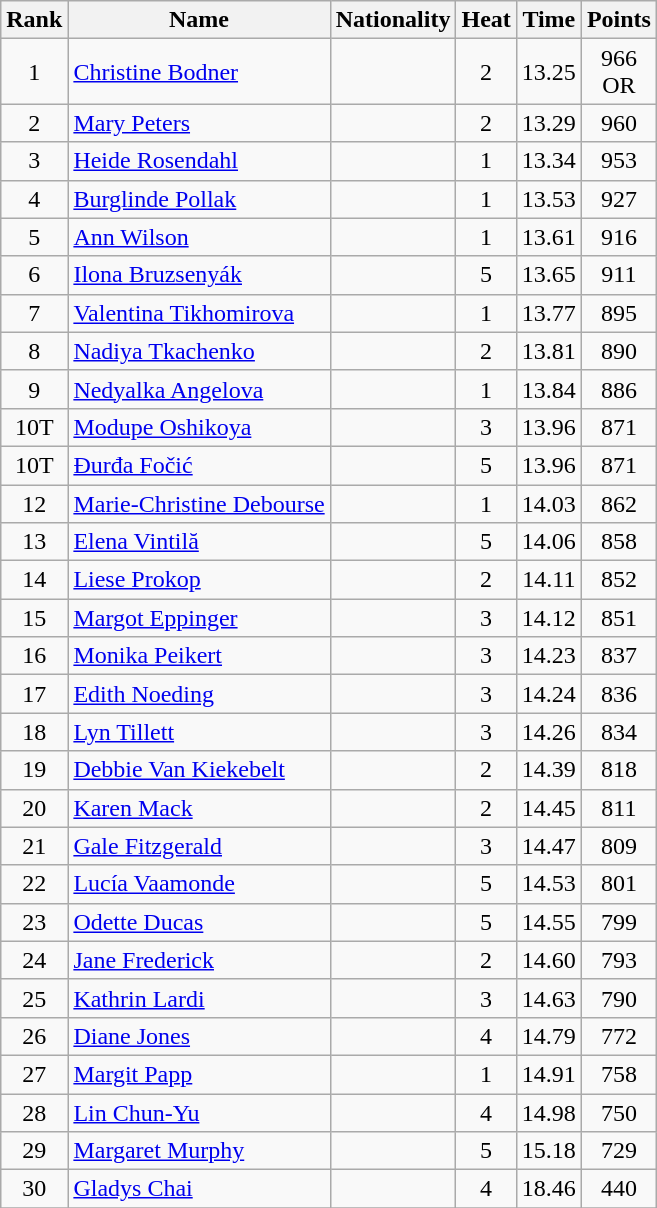<table class="wikitable sortable" style="text-align:center">
<tr>
<th>Rank</th>
<th>Name</th>
<th>Nationality</th>
<th>Heat</th>
<th>Time</th>
<th>Points</th>
</tr>
<tr>
<td>1</td>
<td align=left><a href='#'>Christine Bodner</a></td>
<td align=left></td>
<td>2</td>
<td>13.25</td>
<td>966<br>OR</td>
</tr>
<tr>
<td>2</td>
<td align=left><a href='#'>Mary Peters</a></td>
<td align=left></td>
<td>2</td>
<td>13.29</td>
<td>960</td>
</tr>
<tr>
<td>3</td>
<td align=left><a href='#'>Heide Rosendahl</a></td>
<td align=left></td>
<td>1</td>
<td>13.34</td>
<td>953</td>
</tr>
<tr>
<td>4</td>
<td align=left><a href='#'>Burglinde Pollak</a></td>
<td align=left></td>
<td>1</td>
<td>13.53</td>
<td>927</td>
</tr>
<tr>
<td>5</td>
<td align=left><a href='#'>Ann Wilson</a></td>
<td align=left></td>
<td>1</td>
<td>13.61</td>
<td>916</td>
</tr>
<tr>
<td>6</td>
<td align=left><a href='#'>Ilona Bruzsenyák</a></td>
<td align=left></td>
<td>5</td>
<td>13.65</td>
<td>911</td>
</tr>
<tr>
<td>7</td>
<td align=left><a href='#'>Valentina Tikhomirova</a></td>
<td align=left></td>
<td>1</td>
<td>13.77</td>
<td>895</td>
</tr>
<tr>
<td>8</td>
<td align=left><a href='#'>Nadiya Tkachenko</a></td>
<td align=left></td>
<td>2</td>
<td>13.81</td>
<td>890</td>
</tr>
<tr>
<td>9</td>
<td align=left><a href='#'>Nedyalka Angelova</a></td>
<td align=left></td>
<td>1</td>
<td>13.84</td>
<td>886</td>
</tr>
<tr>
<td>10T</td>
<td align=left><a href='#'>Modupe Oshikoya</a></td>
<td align=left></td>
<td>3</td>
<td>13.96</td>
<td>871</td>
</tr>
<tr>
<td>10T</td>
<td align=left><a href='#'>Đurđa Fočić</a></td>
<td align=left></td>
<td>5</td>
<td>13.96</td>
<td>871</td>
</tr>
<tr>
<td>12</td>
<td align=left><a href='#'>Marie-Christine Debourse</a></td>
<td align=left></td>
<td>1</td>
<td>14.03</td>
<td>862</td>
</tr>
<tr>
<td>13</td>
<td align=left><a href='#'>Elena Vintilă</a></td>
<td align=left></td>
<td>5</td>
<td>14.06</td>
<td>858</td>
</tr>
<tr>
<td>14</td>
<td align=left><a href='#'>Liese Prokop</a></td>
<td align=left></td>
<td>2</td>
<td>14.11</td>
<td>852</td>
</tr>
<tr>
<td>15</td>
<td align=left><a href='#'>Margot Eppinger</a></td>
<td align=left></td>
<td>3</td>
<td>14.12</td>
<td>851</td>
</tr>
<tr>
<td>16</td>
<td align=left><a href='#'>Monika Peikert</a></td>
<td align=left></td>
<td>3</td>
<td>14.23</td>
<td>837</td>
</tr>
<tr>
<td>17</td>
<td align=left><a href='#'>Edith Noeding</a></td>
<td align=left></td>
<td>3</td>
<td>14.24</td>
<td>836</td>
</tr>
<tr>
<td>18</td>
<td align=left><a href='#'>Lyn Tillett</a></td>
<td align=left></td>
<td>3</td>
<td>14.26</td>
<td>834</td>
</tr>
<tr>
<td>19</td>
<td align=left><a href='#'>Debbie Van Kiekebelt</a></td>
<td align=left></td>
<td>2</td>
<td>14.39</td>
<td>818</td>
</tr>
<tr>
<td>20</td>
<td align=left><a href='#'>Karen Mack</a></td>
<td align=left></td>
<td>2</td>
<td>14.45</td>
<td>811</td>
</tr>
<tr>
<td>21</td>
<td align=left><a href='#'>Gale Fitzgerald</a></td>
<td align=left></td>
<td>3</td>
<td>14.47</td>
<td>809</td>
</tr>
<tr>
<td>22</td>
<td align=left><a href='#'>Lucía Vaamonde</a></td>
<td align=left></td>
<td>5</td>
<td>14.53</td>
<td>801</td>
</tr>
<tr>
<td>23</td>
<td align=left><a href='#'>Odette Ducas</a></td>
<td align=left></td>
<td>5</td>
<td>14.55</td>
<td>799</td>
</tr>
<tr>
<td>24</td>
<td align=left><a href='#'>Jane Frederick</a></td>
<td align=left></td>
<td>2</td>
<td>14.60</td>
<td>793</td>
</tr>
<tr>
<td>25</td>
<td align=left><a href='#'>Kathrin Lardi</a></td>
<td align=left></td>
<td>3</td>
<td>14.63</td>
<td>790</td>
</tr>
<tr>
<td>26</td>
<td align=left><a href='#'>Diane Jones</a></td>
<td align=left></td>
<td>4</td>
<td>14.79</td>
<td>772</td>
</tr>
<tr>
<td>27</td>
<td align=left><a href='#'>Margit Papp</a></td>
<td align=left></td>
<td>1</td>
<td>14.91</td>
<td>758</td>
</tr>
<tr>
<td>28</td>
<td align=left><a href='#'>Lin Chun-Yu</a></td>
<td align=left></td>
<td>4</td>
<td>14.98</td>
<td>750</td>
</tr>
<tr>
<td>29</td>
<td align=left><a href='#'>Margaret Murphy</a></td>
<td align=left></td>
<td>5</td>
<td>15.18</td>
<td>729</td>
</tr>
<tr>
<td>30</td>
<td align=left><a href='#'>Gladys Chai</a></td>
<td align=left></td>
<td>4</td>
<td>18.46</td>
<td>440</td>
</tr>
<tr>
</tr>
</table>
